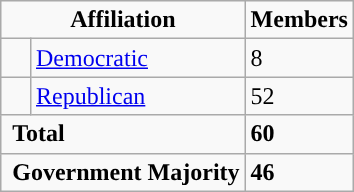<table class="wikitable">
<tr>
<td colspan="2" rowspan="1" align="center" valign="top"><strong>Affiliation</strong></td>
<td style="vertical-align:top;"><strong>Members</strong></td>
</tr>
<tr>
<td style="background-color:"> </td>
<td><a href='#'>Democratic</a></td>
<td>8</td>
</tr>
<tr>
<td style="background-color:"> </td>
<td><a href='#'>Republican</a></td>
<td>52</td>
</tr>
<tr>
<td colspan="2" rowspan="1"> <strong>Total</strong></td>
<td><strong>60</strong></td>
</tr>
<tr>
<td colspan="2" rowspan="1"> <strong>Government Majority</strong></td>
<td><strong>46</strong></td>
</tr>
</table>
